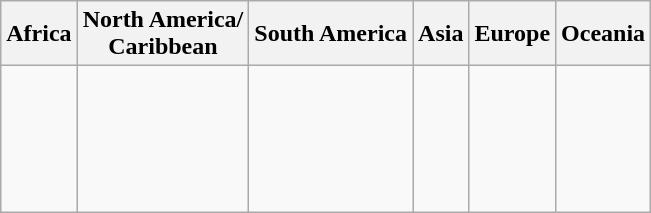<table class="wikitable">
<tr>
<th>Africa</th>
<th>North America/<br>Caribbean</th>
<th>South America</th>
<th>Asia</th>
<th>Europe</th>
<th>Oceania</th>
</tr>
<tr>
<td><br></td>
<td><br></td>
<td></td>
<td><br><br></td>
<td><br><br><br><br><br></td>
<td><br></td>
</tr>
</table>
